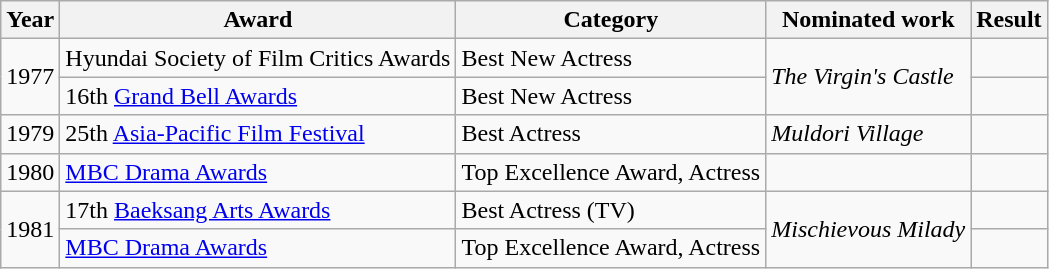<table class="wikitable">
<tr>
<th>Year</th>
<th>Award</th>
<th>Category</th>
<th>Nominated work</th>
<th>Result</th>
</tr>
<tr>
<td rowspan=2>1977</td>
<td>Hyundai Society of Film Critics Awards</td>
<td>Best New Actress</td>
<td rowspan=2><em>The Virgin's Castle</em></td>
<td></td>
</tr>
<tr>
<td>16th <a href='#'>Grand Bell Awards</a></td>
<td>Best New Actress</td>
<td></td>
</tr>
<tr>
<td>1979</td>
<td>25th <a href='#'>Asia-Pacific Film Festival</a></td>
<td>Best Actress</td>
<td><em>Muldori Village</em></td>
<td></td>
</tr>
<tr>
<td>1980</td>
<td><a href='#'>MBC Drama Awards</a></td>
<td>Top Excellence Award, Actress</td>
<td></td>
<td></td>
</tr>
<tr>
<td rowspan=2>1981</td>
<td>17th <a href='#'>Baeksang Arts Awards</a></td>
<td>Best Actress (TV)</td>
<td rowspan=2><em>Mischievous Milady</em></td>
<td></td>
</tr>
<tr>
<td><a href='#'>MBC Drama Awards</a></td>
<td>Top Excellence Award, Actress</td>
<td></td>
</tr>
</table>
